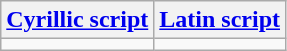<table class="wikitable">
<tr>
<th><a href='#'>Cyrillic script</a></th>
<th><a href='#'>Latin script</a></th>
</tr>
<tr style="vertical-align:top; white-space:nowrap">
<td></td>
<td></td>
</tr>
</table>
